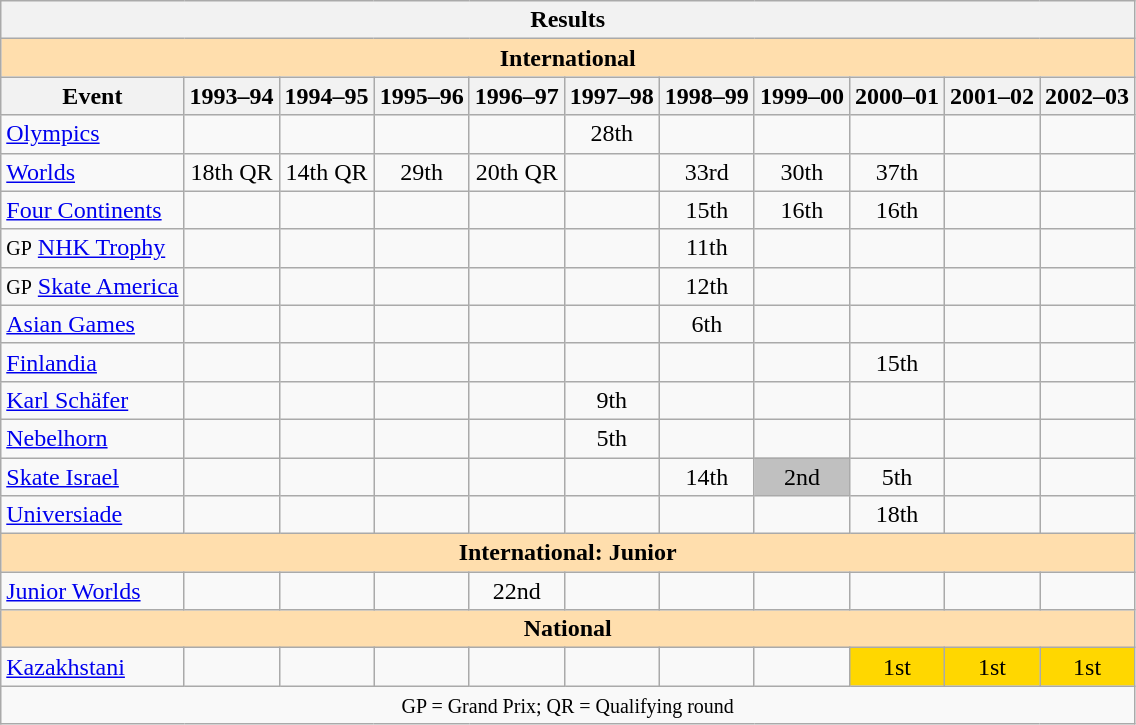<table class="wikitable" style="text-align:center">
<tr>
<th colspan=11 align=center><strong>Results</strong></th>
</tr>
<tr>
<th style="background-color: #ffdead; " colspan=11 align=center><strong>International</strong></th>
</tr>
<tr>
<th>Event</th>
<th>1993–94</th>
<th>1994–95</th>
<th>1995–96</th>
<th>1996–97</th>
<th>1997–98</th>
<th>1998–99</th>
<th>1999–00</th>
<th>2000–01</th>
<th>2001–02</th>
<th>2002–03</th>
</tr>
<tr>
<td align=left><a href='#'>Olympics</a></td>
<td></td>
<td></td>
<td></td>
<td></td>
<td>28th</td>
<td></td>
<td></td>
<td></td>
<td></td>
<td></td>
</tr>
<tr>
<td align=left><a href='#'>Worlds</a></td>
<td>18th QR</td>
<td>14th QR</td>
<td>29th</td>
<td>20th QR</td>
<td></td>
<td>33rd</td>
<td>30th</td>
<td>37th</td>
<td></td>
<td></td>
</tr>
<tr>
<td align=left><a href='#'>Four Continents</a></td>
<td></td>
<td></td>
<td></td>
<td></td>
<td></td>
<td>15th</td>
<td>16th</td>
<td>16th</td>
<td></td>
<td></td>
</tr>
<tr>
<td align=left><small>GP</small> <a href='#'>NHK Trophy</a></td>
<td></td>
<td></td>
<td></td>
<td></td>
<td></td>
<td>11th</td>
<td></td>
<td></td>
<td></td>
<td></td>
</tr>
<tr>
<td align=left><small>GP</small> <a href='#'>Skate America</a></td>
<td></td>
<td></td>
<td></td>
<td></td>
<td></td>
<td>12th</td>
<td></td>
<td></td>
<td></td>
<td></td>
</tr>
<tr>
<td align=left><a href='#'>Asian Games</a></td>
<td></td>
<td></td>
<td></td>
<td></td>
<td></td>
<td>6th</td>
<td></td>
<td></td>
<td></td>
<td></td>
</tr>
<tr>
<td align=left><a href='#'>Finlandia</a></td>
<td></td>
<td></td>
<td></td>
<td></td>
<td></td>
<td></td>
<td></td>
<td>15th</td>
<td></td>
<td></td>
</tr>
<tr>
<td align=left><a href='#'>Karl Schäfer</a></td>
<td></td>
<td></td>
<td></td>
<td></td>
<td>9th</td>
<td></td>
<td></td>
<td></td>
<td></td>
<td></td>
</tr>
<tr>
<td align=left><a href='#'>Nebelhorn</a></td>
<td></td>
<td></td>
<td></td>
<td></td>
<td>5th</td>
<td></td>
<td></td>
<td></td>
<td></td>
<td></td>
</tr>
<tr>
<td align=left><a href='#'>Skate Israel</a></td>
<td></td>
<td></td>
<td></td>
<td></td>
<td></td>
<td>14th</td>
<td bgcolor=silver>2nd</td>
<td>5th</td>
<td></td>
<td></td>
</tr>
<tr>
<td align=left><a href='#'>Universiade</a></td>
<td></td>
<td></td>
<td></td>
<td></td>
<td></td>
<td></td>
<td></td>
<td>18th</td>
<td></td>
<td></td>
</tr>
<tr>
<th style="background-color: #ffdead; " colspan=11 align=center><strong>International: Junior</strong></th>
</tr>
<tr>
<td align=left><a href='#'>Junior Worlds</a></td>
<td></td>
<td></td>
<td></td>
<td>22nd</td>
<td></td>
<td></td>
<td></td>
<td></td>
<td></td>
<td></td>
</tr>
<tr>
<th style="background-color: #ffdead; " colspan=11 align=center><strong>National</strong></th>
</tr>
<tr>
<td align=left><a href='#'>Kazakhstani</a></td>
<td></td>
<td></td>
<td></td>
<td></td>
<td></td>
<td></td>
<td></td>
<td bgcolor=gold>1st</td>
<td bgcolor=gold>1st</td>
<td bgcolor=gold>1st</td>
</tr>
<tr>
<td colspan=11 align=center><small> GP = Grand Prix; QR = Qualifying round </small></td>
</tr>
</table>
